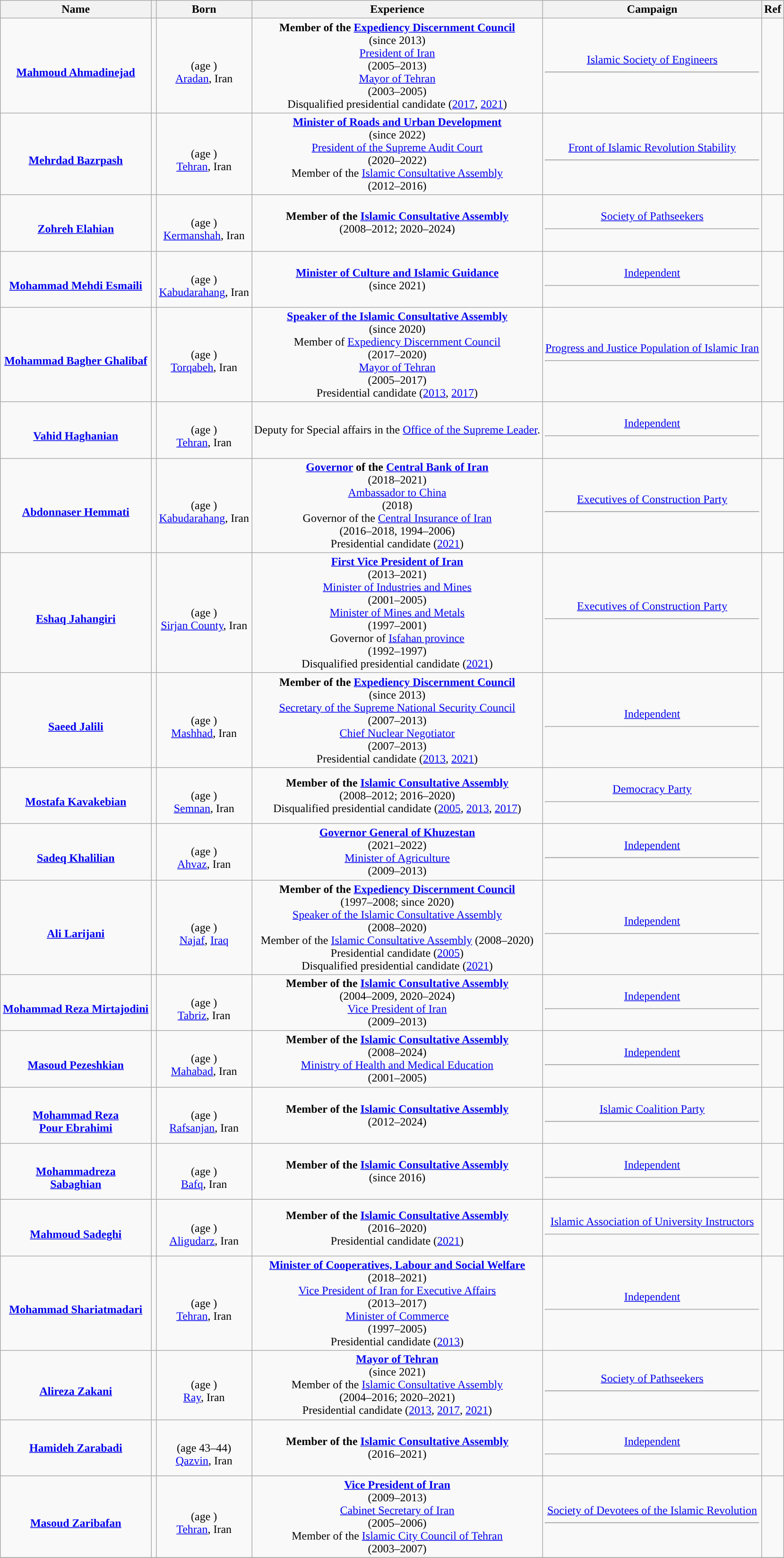<table class="wikitable sortable mw-collapsible mw-collapsed" style="text-align:center;">
<tr>
<th scope="col">Name</th>
<th></th>
<th>Born</th>
<th class="unsortable">Experience</th>
<th>Campaign</th>
<th>Ref</th>
</tr>
<tr>
<td data-sort-value="Ahmadinejad, Mahmoud"><br><strong><a href='#'>Mahmoud Ahmadinejad</a></strong></td>
<td style="background:"></td>
<td><br>(age )<br><a href='#'>Aradan</a>, Iran</td>
<td><strong>Member of the <a href='#'>Expediency Discernment Council</a></strong><br>(since 2013)<br><a href='#'>President of Iran</a><br>(2005–2013)<br><a href='#'>Mayor of Tehran</a><br>(2003–2005)<br>Disqualified presidential candidate (<a href='#'>2017</a>, <a href='#'>2021</a>)</td>
<td><br><a href='#'>Islamic Society of Engineers</a><hr><br></td>
<td></td>
</tr>
<tr>
<td data-sort-value="Bazrpash, Mehrdad"><br><strong><a href='#'>Mehrdad Bazrpash</a></strong></td>
<td style="background:"></td>
<td><br>(age )<br><a href='#'>Tehran</a>, Iran</td>
<td><strong><a href='#'>Minister of Roads and Urban Development</a></strong><br>(since 2022)<br><a href='#'>President of the Supreme Audit Court</a><br>(2020–2022)<br>Member of the <a href='#'>Islamic Consultative Assembly</a><br>(2012–2016)</td>
<td><br><a href='#'>Front of Islamic Revolution Stability</a><hr><br></td>
<td></td>
</tr>
<tr>
<td data-sort-value="Elahian, Zohreh"><br><strong><a href='#'>Zohreh Elahian</a></strong></td>
<td style="background:"></td>
<td><br>(age )<br><a href='#'>Kermanshah</a>, Iran</td>
<td><strong>Member of the <a href='#'>Islamic Consultative Assembly</a></strong><br>(2008–2012; 2020–2024)</td>
<td><br><a href='#'>Society of Pathseekers</a><hr><br></td>
<td></td>
</tr>
<tr>
<td data-sort-value="Esmaili, Mohammad Mehdi"><br><strong><a href='#'>Mohammad Mehdi Esmaili</a></strong></td>
<td style="background:"></td>
<td><br>(age )<br><a href='#'>Kabudarahang</a>, Iran</td>
<td><strong><a href='#'>Minister of Culture and Islamic Guidance</a></strong><br>(since 2021)</td>
<td><br><a href='#'>Independent</a><hr><br></td>
<td></td>
</tr>
<tr>
<td data-sort-value="Ghalibaf, Mohammad Bagher"><br><strong><a href='#'>Mohammad Bagher Ghalibaf</a></strong></td>
<td style="background:"></td>
<td><br>(age )<br><a href='#'>Torqabeh</a>, Iran</td>
<td><strong><a href='#'>Speaker of the Islamic Consultative Assembly</a></strong><br>(since 2020)<br>Member of <a href='#'>Expediency Discernment Council</a><br>(2017–2020)<br><a href='#'>Mayor of Tehran</a><br>(2005–2017)<br>Presidential candidate (<a href='#'>2013</a>, <a href='#'>2017</a>)</td>
<td><br><a href='#'>Progress and Justice Population of Islamic Iran</a><hr><br></td>
<td></td>
</tr>
<tr>
<td data-sort-value="Haghanian, Vahid"><br><strong><a href='#'>Vahid Haghanian</a></strong></td>
<td style="background:"></td>
<td><br>(age )<br><a href='#'>Tehran</a>, Iran</td>
<td>Deputy for Special affairs in the <a href='#'>Office of the Supreme Leader</a>.</td>
<td><br><a href='#'>Independent</a><hr><br></td>
<td></td>
</tr>
<tr>
<td data-sort-value="Hemmati, Abdolnasser"><br><strong><a href='#'>Abdonnaser Hemmati</a></strong></td>
<td style="background:"></td>
<td><br>(age )<br><a href='#'>Kabudarahang</a>, Iran</td>
<td><strong><a href='#'>Governor</a> of the <a href='#'>Central Bank of Iran</a></strong><br>(2018–2021)<br><a href='#'>Ambassador to China</a><br>(2018)<br>Governor of the <a href='#'>Central Insurance of Iran</a><br>(2016–2018, 1994–2006)<br>Presidential candidate (<a href='#'>2021</a>)</td>
<td><br><a href='#'>Executives of Construction Party</a><hr><br></td>
<td></td>
</tr>
<tr>
<td data-sort-value="Jahangiri, Eshaq"><br><strong><a href='#'>Eshaq Jahangiri</a></strong></td>
<td style="background:"></td>
<td><br>(age )<br><a href='#'>Sirjan County</a>, Iran</td>
<td><strong><a href='#'>First Vice President of Iran</a></strong><br>(2013–2021)<br><a href='#'>Minister of Industries and Mines</a><br>(2001–2005)<br><a href='#'>Minister of Mines and Metals</a><br>(1997–2001)<br>Governor of <a href='#'>Isfahan province</a><br>(1992–1997)<br>Disqualified presidential candidate (<a href='#'>2021</a>)</td>
<td><br><a href='#'>Executives of Construction Party</a><hr><br></td>
<td></td>
</tr>
<tr>
<td data-sort-value="Jalili, Saeed"><br><strong><a href='#'>Saeed Jalili</a></strong></td>
<td style="background:"></td>
<td><br>(age )<br><a href='#'>Mashhad</a>, Iran</td>
<td><strong>Member of the <a href='#'>Expediency Discernment Council</a></strong><br>(since 2013)<br><a href='#'>Secretary of the Supreme National Security Council</a><br>(2007–2013)<br><a href='#'>Chief Nuclear Negotiator</a><br>(2007–2013)<br>Presidential candidate (<a href='#'>2013</a>, <a href='#'>2021</a>)</td>
<td><br><a href='#'>Independent</a><hr><br></td>
<td></td>
</tr>
<tr>
<td data-sort-value="Kavakebian, Mostafa"><br><strong><a href='#'>Mostafa Kavakebian</a></strong></td>
<td style="background:"></td>
<td><br>(age )<br><a href='#'>Semnan</a>, Iran</td>
<td><strong>Member of the <a href='#'>Islamic Consultative Assembly</a></strong><br>(2008–2012; 2016–2020)<br>Disqualified presidential candidate (<a href='#'>2005</a>, <a href='#'>2013</a>, <a href='#'>2017</a>)</td>
<td><br><a href='#'>Democracy Party</a><hr><br></td>
<td></td>
</tr>
<tr>
<td data-sort-value="Khalilian, Sadeq"><br><strong><a href='#'>Sadeq Khalilian</a></strong></td>
<td style="background:"></td>
<td><br>(age )<br><a href='#'>Ahvaz</a>, Iran</td>
<td><strong><a href='#'>Governor General of Khuzestan</a></strong><br>(2021–2022)<br><a href='#'>Minister of Agriculture</a><br>(2009–2013)</td>
<td><br><a href='#'>Independent</a><hr><br></td>
<td></td>
</tr>
<tr>
<td data-sort-value="Larijani, Ali"><br><strong><a href='#'>Ali Larijani</a></strong></td>
<td style="background:"></td>
<td><br>(age )<br><a href='#'>Najaf</a>, <a href='#'>Iraq</a></td>
<td><strong>Member of the <a href='#'>Expediency Discernment Council</a></strong><br>(1997–2008; since 2020)<br><a href='#'>Speaker of the Islamic Consultative Assembly</a><br>(2008–2020)<br>Member of the <a href='#'>Islamic Consultative Assembly</a> (2008–2020)<br>Presidential candidate (<a href='#'>2005</a>)<br>Disqualified presidential candidate (<a href='#'>2021</a>)</td>
<td><br><a href='#'>Independent</a><hr><br></td>
<td></td>
</tr>
<tr>
<td data-sort-value="Mirtajodini, Mohammad Reza"><br><strong><a href='#'>Mohammad Reza Mirtajodini</a></strong></td>
<td style="background:"></td>
<td><br>(age )<br><a href='#'>Tabriz</a>, Iran</td>
<td><strong>Member of the <a href='#'>Islamic Consultative Assembly</a></strong><br>(2004–2009, 2020–2024)<br><a href='#'>Vice President of Iran</a><br>(2009–2013)</td>
<td><br><a href='#'>Independent</a><hr><br></td>
<td></td>
</tr>
<tr>
<td data-sort-value="Pezeshkian, Masoud"><br><strong><a href='#'>Masoud Pezeshkian</a></strong></td>
<td style="background:"></td>
<td><br>(age )<br><a href='#'>Mahabad</a>, Iran</td>
<td><strong>Member of the <a href='#'>Islamic Consultative Assembly</a></strong><br>(2008–2024)<br><a href='#'>Ministry of Health and Medical Education</a><br>(2001–2005)</td>
<td><br><a href='#'>Independent</a><hr><br></td>
<td></td>
</tr>
<tr>
<td data-sort-value="Pour Ebrahimi, Mohammad Reza"><br><strong><a href='#'>Mohammad Reza<br>Pour Ebrahimi</a></strong></td>
<td style="background:"></td>
<td><br>(age )<br><a href='#'>Rafsanjan</a>, Iran</td>
<td><strong>Member of the <a href='#'>Islamic Consultative Assembly</a></strong><br>(2012–2024)</td>
<td><br><a href='#'>Islamic Coalition Party</a><hr><br></td>
<td></td>
</tr>
<tr>
<td data-sort-value="Sabbaghian, Mohammad Reza"><br><strong><a href='#'>Mohammadreza<br>Sabaghian</a></strong></td>
<td style="background:"></td>
<td><br>(age )<br><a href='#'>Bafq</a>, Iran</td>
<td><strong>Member of the <a href='#'>Islamic Consultative Assembly</a></strong><br>(since 2016)</td>
<td><br><a href='#'>Independent</a><hr><br></td>
<td></td>
</tr>
<tr>
<td data-sort-value="Sadeghi, Mahmoud"><br><strong><a href='#'>Mahmoud Sadeghi</a></strong></td>
<td style="background:"></td>
<td><br>(age )<br><a href='#'>Aligudarz</a>, Iran</td>
<td><strong>Member of the <a href='#'>Islamic Consultative Assembly</a></strong><br>(2016–2020)<br>Presidential candidate (<a href='#'>2021</a>)</td>
<td><br><a href='#'>Islamic Association of University Instructors</a><hr><br></td>
<td></td>
</tr>
<tr>
<td data-sort-value="Shariatmadari, Mohammad"><br><strong><a href='#'>Mohammad Shariatmadari</a></strong></td>
<td style="background:"></td>
<td><br>(age )<br><a href='#'>Tehran</a>, Iran</td>
<td><strong><a href='#'>Minister of Cooperatives, Labour and Social Welfare</a></strong><br>(2018–2021)<br><a href='#'>Vice President of Iran for Executive Affairs</a><br>(2013–2017)<br><a href='#'>Minister of Commerce</a><br>(1997–2005)<br>Presidential candidate (<a href='#'>2013</a>)</td>
<td><br><a href='#'>Independent</a><hr><br></td>
<td></td>
</tr>
<tr>
<td data-sort-value="Zakani, Alireza"><br><strong><a href='#'>Alireza Zakani</a></strong></td>
<td style="background:"></td>
<td><br>(age )<br><a href='#'>Ray</a>, Iran</td>
<td><strong><a href='#'>Mayor of Tehran</a></strong><br>(since 2021)<br>Member of the <a href='#'>Islamic Consultative Assembly</a><br>(2004–2016; 2020–2021)<br>Presidential candidate (<a href='#'>2013</a>, <a href='#'>2017</a>, <a href='#'>2021</a>)</td>
<td><br><a href='#'>Society of Pathseekers</a><hr><br></td>
<td></td>
</tr>
<tr>
<td><strong><a href='#'>Hamideh Zarabadi</a></strong></td>
<td style="background:"></td>
<td><br>(age 43–44)<br><a href='#'>Qazvin</a>, Iran</td>
<td><strong>Member of the <a href='#'>Islamic Consultative Assembly</a></strong><br>(2016–2021)</td>
<td><br><a href='#'>Independent</a><hr><br></td>
<td></td>
</tr>
<tr>
<td data-sort-value="Zaribafan, Masoud"><br><strong><a href='#'>Masoud Zaribafan</a></strong></td>
<td style="background:"></td>
<td><br>(age )<br><a href='#'>Tehran</a>, Iran</td>
<td><strong><a href='#'>Vice President of Iran</a></strong><br>(2009–2013)<br><a href='#'>Cabinet Secretary of Iran</a><br>(2005–2006)<br>Member of the <a href='#'>Islamic City Council of Tehran</a><br>(2003–2007)</td>
<td><br><a href='#'>Society of Devotees of the Islamic Revolution</a><hr><br></td>
<td></td>
</tr>
<tr>
</tr>
</table>
